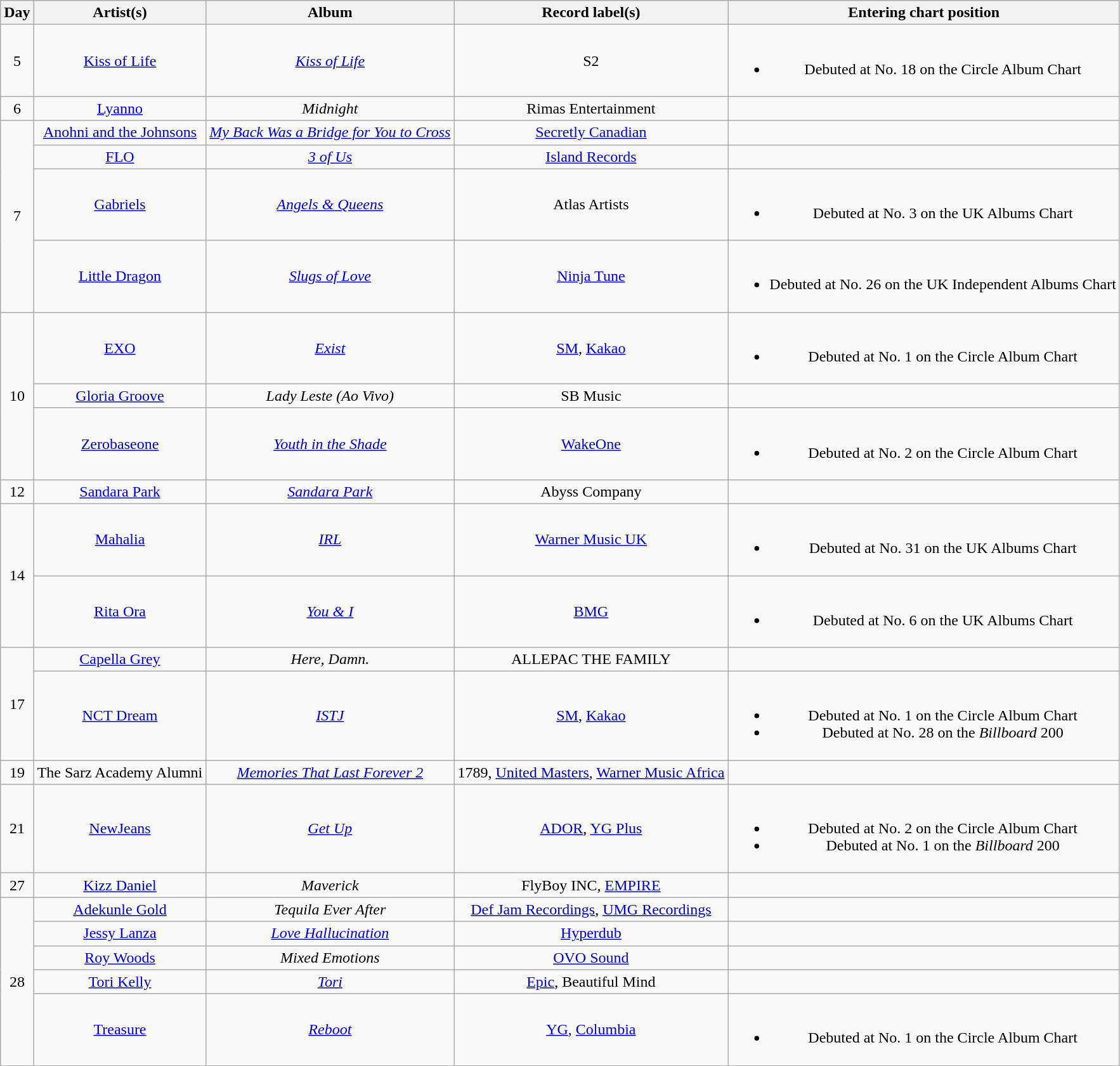<table class="wikitable" style="text-align:center;">
<tr>
<th scope="col">Day</th>
<th scope="col">Artist(s)</th>
<th scope="col">Album</th>
<th scope="col">Record label(s)</th>
<th scope="col">Entering chart position</th>
</tr>
<tr>
<td>5</td>
<td><a href='#'>Kiss of Life</a></td>
<td><em><a href='#'>Kiss of Life</a></em></td>
<td>S2</td>
<td><br><ul><li>Debuted at No. 18 on the Circle Album Chart</li></ul></td>
</tr>
<tr>
<td>6</td>
<td><a href='#'>Lyanno</a></td>
<td><em>Midnight</em></td>
<td>Rimas Entertainment</td>
<td></td>
</tr>
<tr>
<td rowspan="4">7</td>
<td><a href='#'>Anohni and the Johnsons</a></td>
<td><em><a href='#'>My Back Was a Bridge for You to Cross</a></em></td>
<td><a href='#'>Secretly Canadian</a></td>
<td></td>
</tr>
<tr>
<td><a href='#'>FLO</a></td>
<td><em><a href='#'>3 of Us</a></em></td>
<td><a href='#'>Island Records</a></td>
<td></td>
</tr>
<tr>
<td><a href='#'>Gabriels</a></td>
<td><em><a href='#'>Angels & Queens</a></em></td>
<td>Atlas Artists</td>
<td><br><ul><li>Debuted at No. 3 on the UK Albums Chart</li></ul></td>
</tr>
<tr>
<td><a href='#'>Little Dragon</a></td>
<td><em><a href='#'>Slugs of Love</a></em></td>
<td><a href='#'>Ninja Tune</a></td>
<td><br><ul><li>Debuted at No. 26 on the UK Independent Albums Chart</li></ul></td>
</tr>
<tr>
<td rowspan="3">10</td>
<td><a href='#'>EXO</a></td>
<td><em><a href='#'>Exist</a></em></td>
<td><a href='#'>SM</a>, <a href='#'>Kakao</a></td>
<td><br><ul><li>Debuted at No. 1 on the Circle Album Chart</li></ul></td>
</tr>
<tr>
<td><a href='#'>Gloria Groove</a></td>
<td><em>Lady Leste (Ao Vivo)</em></td>
<td>SB Music</td>
<td></td>
</tr>
<tr>
<td><a href='#'>Zerobaseone</a></td>
<td><em><a href='#'>Youth in the Shade</a></em></td>
<td><a href='#'>WakeOne</a></td>
<td><br><ul><li>Debuted at No. 2 on the Circle Album Chart</li></ul></td>
</tr>
<tr>
<td>12</td>
<td><a href='#'>Sandara Park</a></td>
<td><em><a href='#'>Sandara Park</a></em></td>
<td>Abyss Company</td>
<td></td>
</tr>
<tr>
<td rowspan="2">14</td>
<td><a href='#'>Mahalia</a></td>
<td><em><a href='#'>IRL</a></em></td>
<td><a href='#'>Warner Music UK</a></td>
<td><br><ul><li>Debuted at No. 31 on the UK Albums Chart</li></ul></td>
</tr>
<tr>
<td><a href='#'>Rita Ora</a></td>
<td><em><a href='#'>You & I</a></em></td>
<td><a href='#'>BMG</a></td>
<td><br><ul><li>Debuted at No. 6 on the UK Albums Chart</li></ul></td>
</tr>
<tr>
<td rowspan="2">17</td>
<td><a href='#'>Capella Grey</a></td>
<td><em>Here, Damn.</em></td>
<td>ALLEPAC THE FAMILY</td>
<td></td>
</tr>
<tr>
<td><a href='#'>NCT Dream</a></td>
<td><em><a href='#'>ISTJ</a></em></td>
<td><a href='#'>SM</a>, <a href='#'>Kakao</a></td>
<td><br><ul><li>Debuted at No. 1 on the Circle Album Chart</li><li>Debuted at No. 28 on the <em>Billboard</em> 200</li></ul></td>
</tr>
<tr>
<td>19</td>
<td>The Sarz Academy Alumni</td>
<td><em><a href='#'>Memories That Last Forever 2</a></em></td>
<td>1789, <a href='#'>United Masters</a>, <a href='#'>Warner Music Africa</a></td>
<td></td>
</tr>
<tr>
<td>21</td>
<td><a href='#'>NewJeans</a></td>
<td><em><a href='#'>Get Up</a></em></td>
<td><a href='#'>ADOR</a>, <a href='#'>YG Plus</a></td>
<td><br><ul><li>Debuted at No. 2 on the Circle Album Chart</li><li>Debuted at No. 1 on the <em>Billboard</em> 200</li></ul></td>
</tr>
<tr>
<td>27</td>
<td><a href='#'>Kizz Daniel</a></td>
<td><em>Maverick</em></td>
<td>FlyBoy INC, <a href='#'>EMPIRE</a></td>
<td></td>
</tr>
<tr>
<td rowspan="5">28</td>
<td><a href='#'>Adekunle Gold</a></td>
<td><em>Tequila Ever After</em></td>
<td><a href='#'>Def Jam Recordings</a>, <a href='#'>UMG Recordings</a></td>
<td></td>
</tr>
<tr>
<td><a href='#'>Jessy Lanza</a></td>
<td><em><a href='#'>Love Hallucination</a></em></td>
<td><a href='#'>Hyperdub</a></td>
<td></td>
</tr>
<tr>
<td><a href='#'>Roy Woods</a></td>
<td><em>Mixed Emotions</em></td>
<td><a href='#'>OVO Sound</a></td>
<td></td>
</tr>
<tr>
<td><a href='#'>Tori Kelly</a></td>
<td><em><a href='#'>Tori</a></em></td>
<td><a href='#'>Epic</a>, Beautiful Mind</td>
<td></td>
</tr>
<tr>
<td><a href='#'>Treasure</a></td>
<td><em><a href='#'>Reboot</a></em></td>
<td><a href='#'>YG</a>, <a href='#'>Columbia</a></td>
<td><br><ul><li>Debuted at No. 1 on the Circle Album Chart</li></ul></td>
</tr>
</table>
